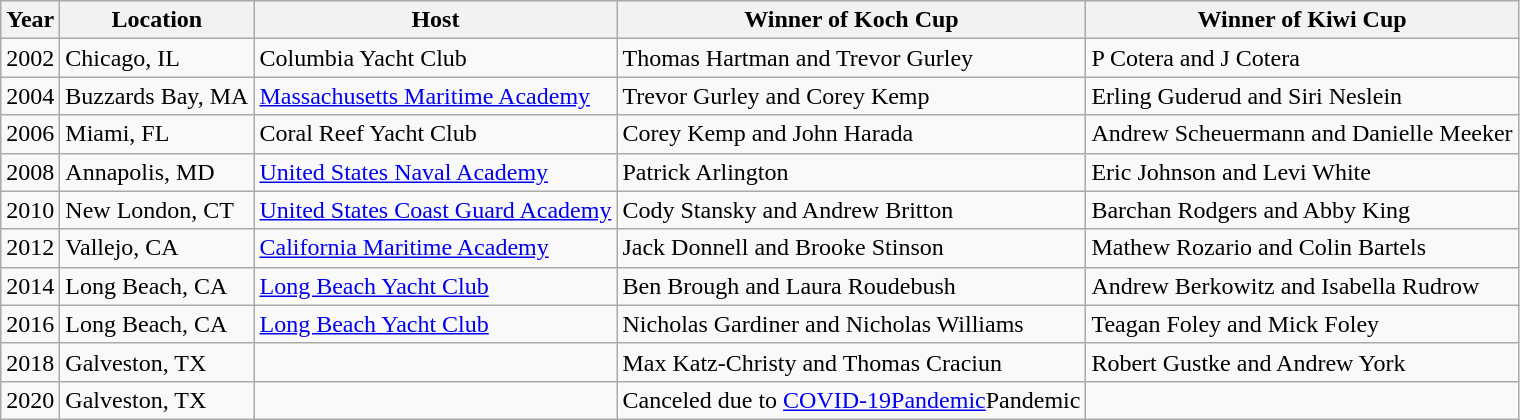<table class="wikitable">
<tr>
<th>Year</th>
<th>Location</th>
<th>Host</th>
<th>Winner of Koch Cup</th>
<th>Winner of Kiwi Cup</th>
</tr>
<tr>
<td>2002</td>
<td>Chicago, IL</td>
<td>Columbia Yacht Club</td>
<td> Thomas Hartman and Trevor Gurley</td>
<td> P Cotera and J Cotera</td>
</tr>
<tr>
<td>2004</td>
<td>Buzzards Bay, MA</td>
<td><a href='#'>Massachusetts Maritime Academy</a></td>
<td> Trevor Gurley and Corey Kemp</td>
<td> Erling Guderud and Siri Neslein</td>
</tr>
<tr>
<td>2006</td>
<td>Miami, FL</td>
<td>Coral Reef Yacht Club</td>
<td> Corey Kemp and John Harada</td>
<td> Andrew Scheuermann and Danielle Meeker</td>
</tr>
<tr>
<td>2008</td>
<td>Annapolis, MD</td>
<td><a href='#'>United States Naval Academy</a></td>
<td> Patrick Arlington</td>
<td> Eric Johnson and Levi White</td>
</tr>
<tr>
<td>2010</td>
<td>New London, CT</td>
<td><a href='#'>United States Coast Guard Academy</a></td>
<td> Cody Stansky and Andrew Britton</td>
<td> Barchan Rodgers and Abby King</td>
</tr>
<tr>
<td>2012</td>
<td>Vallejo, CA</td>
<td><a href='#'>California Maritime Academy</a></td>
<td> Jack Donnell and Brooke Stinson</td>
<td> Mathew Rozario and Colin Bartels</td>
</tr>
<tr>
<td>2014</td>
<td>Long Beach, CA</td>
<td><a href='#'>Long Beach Yacht Club</a></td>
<td> Ben Brough and Laura Roudebush</td>
<td> Andrew Berkowitz and Isabella Rudrow</td>
</tr>
<tr>
<td>2016</td>
<td>Long Beach, CA</td>
<td><a href='#'>Long Beach Yacht Club</a></td>
<td> Nicholas Gardiner and Nicholas Williams </td>
<td> Teagan Foley and Mick Foley</td>
</tr>
<tr>
<td>2018</td>
<td>Galveston, TX</td>
<td></td>
<td> Max Katz-Christy and Thomas Craciun</td>
<td>  Robert Gustke and Andrew York</td>
</tr>
<tr>
<td>2020</td>
<td>Galveston, TX</td>
<td></td>
<td>Canceled due to <a href='#'>COVID‐19Pandemic</a>Pandemic</td>
<td></td>
</tr>
</table>
